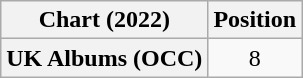<table class="wikitable plainrowheaders" style="text-align:center">
<tr>
<th scope="col">Chart (2022)</th>
<th scope="col">Position</th>
</tr>
<tr>
<th scope="row">UK Albums (OCC)</th>
<td>8</td>
</tr>
</table>
